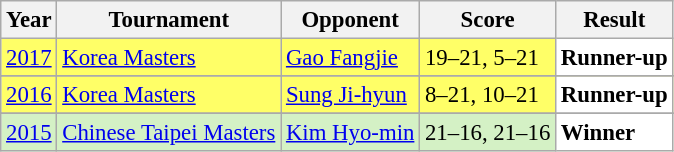<table class="sortable wikitable" style="font-size: 95%;">
<tr>
<th>Year</th>
<th>Tournament</th>
<th>Opponent</th>
<th>Score</th>
<th>Result</th>
</tr>
<tr style="background:#FFFF67">
<td align="center"><a href='#'>2017</a></td>
<td align="left"><a href='#'>Korea Masters</a></td>
<td align="left"> <a href='#'>Gao Fangjie</a></td>
<td align="left">19–21, 5–21</td>
<td style="text-align:left; background:white"> <strong>Runner-up</strong></td>
</tr>
<tr>
</tr>
<tr style="background:#FFFF67">
<td align="center"><a href='#'>2016</a></td>
<td align="left"><a href='#'>Korea Masters</a></td>
<td align="left"> <a href='#'>Sung Ji-hyun</a></td>
<td align="left">8–21, 10–21</td>
<td style="text-align:left; background:white"> <strong>Runner-up</strong></td>
</tr>
<tr>
</tr>
<tr style="background:#D4F1C5">
<td align="center"><a href='#'>2015</a></td>
<td align="left"><a href='#'>Chinese Taipei Masters</a></td>
<td align="left"> <a href='#'>Kim Hyo-min</a></td>
<td align="left">21–16, 21–16</td>
<td style="text-align:left; background:white"> <strong>Winner</strong></td>
</tr>
</table>
